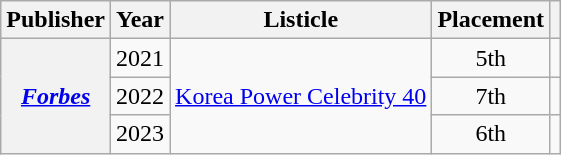<table class="wikitable plainrowheaders sortable" style="margin-right: 0;">
<tr>
<th scope="col">Publisher</th>
<th scope="col">Year</th>
<th scope="col">Listicle</th>
<th scope="col">Placement</th>
<th scope="col" class="unsortable"></th>
</tr>
<tr>
<th scope="row" rowspan="3"><em><a href='#'>Forbes</a></em></th>
<td>2021</td>
<td rowspan="3"><a href='#'>Korea Power Celebrity 40</a></td>
<td style="text-align:center;">5th</td>
<td style="text-align:center;"></td>
</tr>
<tr>
<td>2022</td>
<td style="text-align:center;">7th</td>
<td style="text-align:center;"></td>
</tr>
<tr>
<td>2023</td>
<td style="text-align:center;">6th</td>
<td style="text-align:center;"></td>
</tr>
</table>
